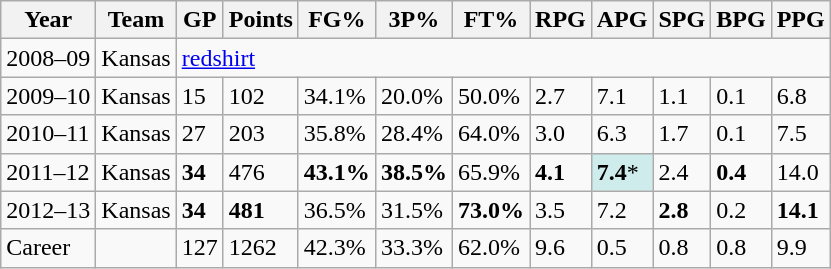<table class="wikitable">
<tr>
<th><strong>Year</strong></th>
<th><strong>Team</strong></th>
<th><strong>GP</strong></th>
<th><strong>Points</strong></th>
<th><strong>FG%</strong></th>
<th><strong>3P%</strong></th>
<th><strong>FT%</strong></th>
<th><strong>RPG</strong></th>
<th><strong>APG</strong></th>
<th><strong>SPG</strong></th>
<th><strong>BPG</strong></th>
<th><strong>PPG</strong></th>
</tr>
<tr>
<td>2008–09</td>
<td>Kansas</td>
<td colspan="10"><a href='#'>redshirt</a></td>
</tr>
<tr>
<td>2009–10</td>
<td>Kansas</td>
<td>15</td>
<td>102</td>
<td>34.1%</td>
<td>20.0%</td>
<td>50.0%</td>
<td>2.7</td>
<td>7.1</td>
<td>1.1</td>
<td>0.1</td>
<td>6.8</td>
</tr>
<tr>
<td>2010–11</td>
<td>Kansas</td>
<td>27</td>
<td>203</td>
<td>35.8%</td>
<td>28.4%</td>
<td>64.0%</td>
<td>3.0</td>
<td>6.3</td>
<td>1.7</td>
<td>0.1</td>
<td>7.5</td>
</tr>
<tr>
<td>2011–12</td>
<td>Kansas</td>
<td><strong>34</strong></td>
<td>476</td>
<td><strong>43.1%</strong></td>
<td><strong>38.5%</strong></td>
<td>65.9%</td>
<td><strong>4.1</strong></td>
<td bgcolor=#cfecec><strong>7.4</strong>*</td>
<td>2.4</td>
<td><strong>0.4</strong></td>
<td>14.0</td>
</tr>
<tr>
<td>2012–13</td>
<td>Kansas</td>
<td><strong>34</strong></td>
<td><strong>481</strong></td>
<td>36.5%</td>
<td>31.5%</td>
<td><strong>73.0%</strong></td>
<td>3.5</td>
<td>7.2</td>
<td><strong>2.8</strong></td>
<td>0.2</td>
<td><strong>14.1</strong></td>
</tr>
<tr>
<td>Career</td>
<td></td>
<td>127</td>
<td>1262</td>
<td>42.3%</td>
<td>33.3%</td>
<td>62.0%</td>
<td>9.6</td>
<td>0.5</td>
<td>0.8</td>
<td>0.8</td>
<td>9.9</td>
</tr>
</table>
